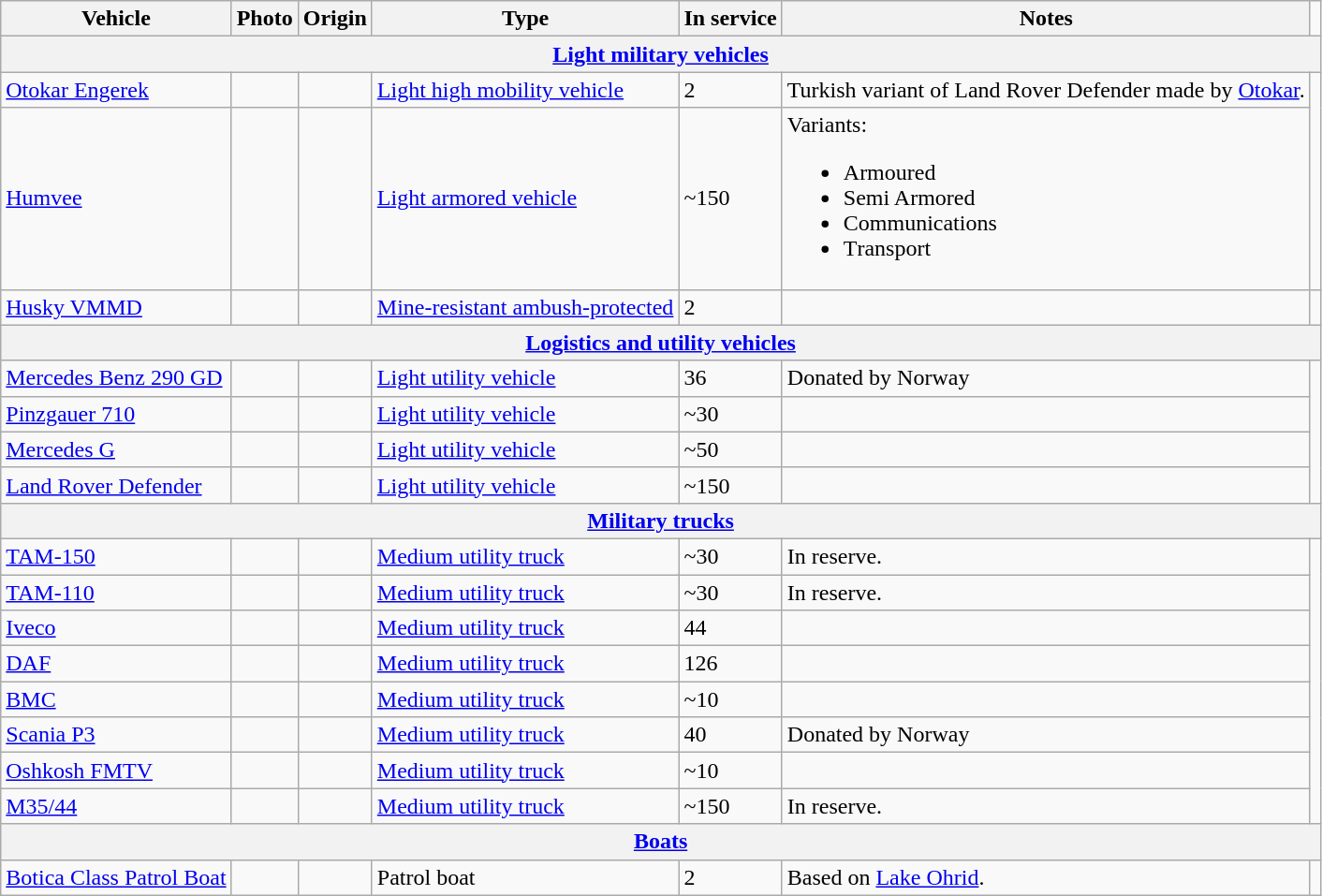<table class="wikitable">
<tr>
<th>Vehicle</th>
<th>Photo</th>
<th>Origin</th>
<th>Type</th>
<th>In service</th>
<th>Notes</th>
</tr>
<tr>
<th colspan="7"><a href='#'>Light military vehicles</a></th>
</tr>
<tr>
<td><a href='#'>Otokar Engerek</a></td>
<td></td>
<td></td>
<td><a href='#'>Light high mobility vehicle</a></td>
<td>2</td>
<td>Turkish variant of Land Rover Defender made by <a href='#'>Otokar</a>.</td>
</tr>
<tr>
<td><a href='#'>Humvee</a></td>
<td></td>
<td></td>
<td><a href='#'>Light armored vehicle</a></td>
<td>~150</td>
<td>Variants:<br><ul><li>Armoured</li><li>Semi Armored</li><li>Communications</li><li>Тransport</li></ul></td>
</tr>
<tr>
<td><a href='#'>Husky VMMD</a></td>
<td></td>
<td></td>
<td><a href='#'>Mine-resistant ambush-protected</a></td>
<td>2</td>
<td></td>
<td></td>
</tr>
<tr>
<th colspan="7"><a href='#'>Logistics and utility vehicles</a></th>
</tr>
<tr>
<td><a href='#'>Mercedes Benz 290 GD</a></td>
<td></td>
<td></td>
<td><a href='#'>Light utility vehicle</a></td>
<td>36</td>
<td>Donated by Norway</td>
</tr>
<tr>
<td><a href='#'>Pinzgauer 710</a></td>
<td></td>
<td> <br> </td>
<td><a href='#'>Light utility vehicle</a></td>
<td>~30</td>
<td></td>
</tr>
<tr>
<td><a href='#'>Mercedes G</a></td>
<td></td>
<td></td>
<td><a href='#'> Light utility vehicle</a></td>
<td>~50</td>
<td></td>
</tr>
<tr>
<td><a href='#'>Land Rover Defender</a></td>
<td></td>
<td></td>
<td><a href='#'> Light utility vehicle</a></td>
<td>~150</td>
<td></td>
</tr>
<tr>
<th colspan="7" style="align: center;"><a href='#'>Military trucks</a></th>
</tr>
<tr>
<td><a href='#'>TAM-150</a></td>
<td></td>
<td></td>
<td><a href='#'>Medium utility truck</a></td>
<td>~30</td>
<td>In reserve.</td>
</tr>
<tr>
<td><a href='#'>TAM-110</a></td>
<td></td>
<td></td>
<td><a href='#'>Medium utility truck</a></td>
<td>~30</td>
<td>In reserve.</td>
</tr>
<tr>
<td><a href='#'>Iveco</a></td>
<td></td>
<td></td>
<td><a href='#'>Medium utility truck</a></td>
<td>44</td>
<td></td>
</tr>
<tr>
<td><a href='#'>DAF</a></td>
<td></td>
<td></td>
<td><a href='#'>Medium utility truck</a></td>
<td>126</td>
<td></td>
</tr>
<tr>
<td><a href='#'>BMC</a></td>
<td></td>
<td></td>
<td><a href='#'>Medium utility truck</a></td>
<td>~10</td>
<td></td>
</tr>
<tr>
<td><a href='#'>Scania P3</a></td>
<td></td>
<td> <br> </td>
<td><a href='#'>Medium utility truck</a></td>
<td>40</td>
<td>Donated by Norway</td>
</tr>
<tr>
<td><a href='#'>Oshkosh FMTV</a></td>
<td></td>
<td></td>
<td><a href='#'>Medium utility truck</a></td>
<td>~10</td>
<td></td>
</tr>
<tr>
<td><a href='#'>M35/44</a></td>
<td></td>
<td></td>
<td><a href='#'>Medium utility truck</a></td>
<td>~150</td>
<td>In reserve.</td>
</tr>
<tr>
<th colspan="7"><a href='#'>Boats</a></th>
</tr>
<tr>
<td><a href='#'>Botica Class Patrol Boat</a></td>
<td></td>
<td></td>
<td>Patrol boat</td>
<td>2 </td>
<td>Based on <a href='#'>Lake Ohrid</a>.</td>
</tr>
</table>
